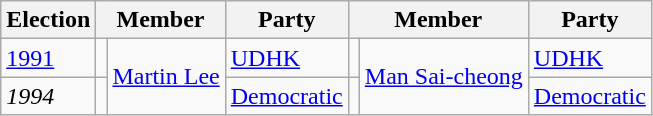<table class="wikitable">
<tr>
<th>Election</th>
<th colspan="2">Member</th>
<th>Party</th>
<th colspan="2">Member</th>
<th>Party</th>
</tr>
<tr>
<td><a href='#'>1991</a></td>
<td bgcolor=></td>
<td rowspan="2"><a href='#'>Martin Lee</a></td>
<td><a href='#'>UDHK</a></td>
<td bgcolor=></td>
<td rowspan="2"><a href='#'>Man Sai-cheong</a></td>
<td><a href='#'>UDHK</a></td>
</tr>
<tr>
<td><em>1994</em></td>
<td bgcolor=></td>
<td><a href='#'>Democratic</a></td>
<td bgcolor=></td>
<td><a href='#'>Democratic</a></td>
</tr>
</table>
